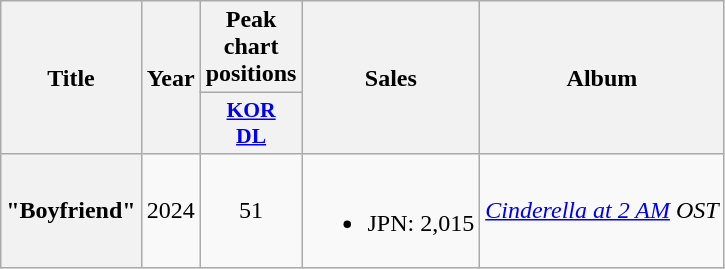<table class="wikitable plainrowheaders" style="text-align:center">
<tr>
<th scope="col" rowspan="2">Title</th>
<th scope="col" rowspan="2">Year</th>
<th scope="col">Peak chart positions</th>
<th scope="col" rowspan="2">Sales</th>
<th scope="col" rowspan="2">Album</th>
</tr>
<tr>
<th scope="col" style="width:3em;font-size:90%"><a href='#'>KOR<br>DL</a><br></th>
</tr>
<tr>
<th scope="row">"Boyfriend"</th>
<td>2024</td>
<td>51</td>
<td><br><ul><li>JPN: 2,015 </li></ul></td>
<td><em><a href='#'>Cinderella at 2 AM</a> OST</em></td>
</tr>
</table>
